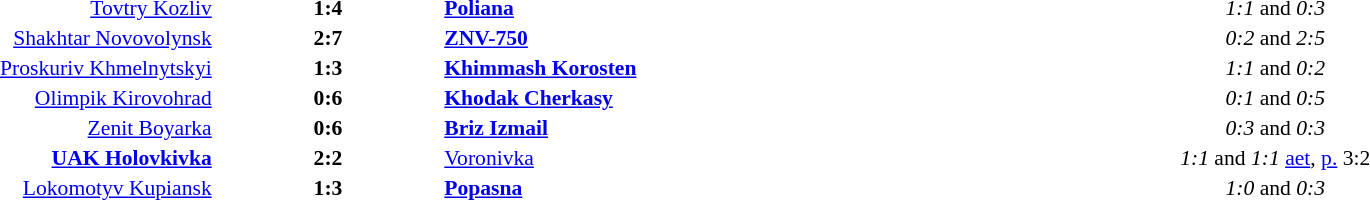<table width=100% cellspacing=1>
<tr>
<th width=20%></th>
<th width=12%></th>
<th width=20%></th>
<th></th>
</tr>
<tr style=font-size:90%>
<td align=right><a href='#'>Tovtry Kozliv</a></td>
<td align=center><strong>1:4</strong></td>
<td><strong><a href='#'>Poliana</a></strong></td>
<td align=center><em>1:1</em> and <em>0:3</em></td>
</tr>
<tr style=font-size:90%>
<td align=right><a href='#'>Shakhtar Novovolynsk</a></td>
<td align=center><strong>2:7</strong></td>
<td><strong><a href='#'>ZNV-750</a></strong></td>
<td align=center><em>0:2</em> and <em>2:5</em></td>
</tr>
<tr style=font-size:90%>
<td align=right><a href='#'>Proskuriv Khmelnytskyi</a></td>
<td align=center><strong>1:3</strong></td>
<td><strong><a href='#'>Khimmash Korosten</a></strong></td>
<td align=center><em>1:1</em> and <em>0:2</em></td>
</tr>
<tr style=font-size:90%>
<td align=right><a href='#'>Olimpik Kirovohrad</a></td>
<td align=center><strong>0:6</strong></td>
<td><strong><a href='#'>Khodak Cherkasy</a></strong></td>
<td align=center><em>0:1</em> and <em>0:5</em></td>
</tr>
<tr style=font-size:90%>
<td align=right><a href='#'>Zenit Boyarka</a></td>
<td align=center><strong>0:6</strong></td>
<td><strong><a href='#'>Briz Izmail</a></strong></td>
<td align=center><em>0:3</em> and <em>0:3</em></td>
</tr>
<tr style=font-size:90%>
<td align=right><strong><a href='#'>UAK Holovkivka</a></strong></td>
<td align=center><strong>2:2</strong></td>
<td><a href='#'>Voronivka</a></td>
<td align=center><em>1:1</em> and <em>1:1</em> <a href='#'>aet</a>, <a href='#'>p.</a> 3:2</td>
</tr>
<tr style=font-size:90%>
<td align=right><a href='#'>Lokomotyv Kupiansk</a></td>
<td align=center><strong>1:3</strong></td>
<td><strong><a href='#'>Popasna</a></strong></td>
<td align=center><em>1:0</em> and <em>0:3</em></td>
</tr>
</table>
